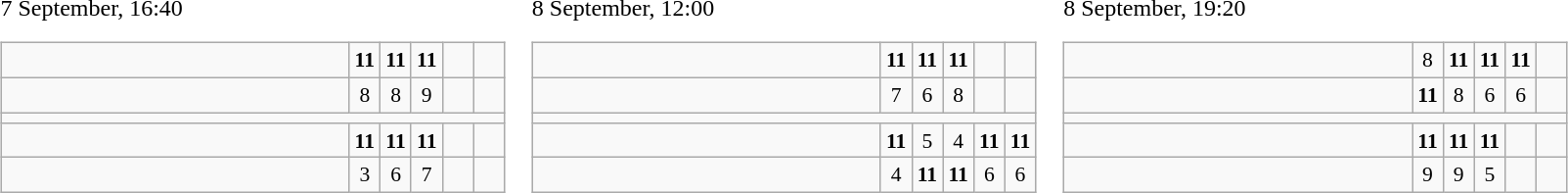<table>
<tr>
<td>7 September, 16:40<br><table class="wikitable" style="text-align:center; font-size:90%;">
<tr>
<td style="width:16em; text-align:left;"><strong></strong></td>
<td style="width:1em"><strong>11</strong></td>
<td style="width:1em"><strong>11</strong></td>
<td style="width:1em"><strong>11</strong></td>
<td style="width:1em"></td>
<td style="width:1em"></td>
</tr>
<tr>
<td style="text-align:left;"></td>
<td>8</td>
<td>8</td>
<td>9</td>
<td></td>
<td></td>
</tr>
<tr>
<td colspan="6"></td>
</tr>
<tr>
<td style="text-align:left;"><strong></strong></td>
<td><strong>11</strong></td>
<td><strong>11</strong></td>
<td><strong>11</strong></td>
<td></td>
<td></td>
</tr>
<tr>
<td style="text-align:left;"></td>
<td>3</td>
<td>6</td>
<td>7</td>
<td></td>
<td></td>
</tr>
</table>
</td>
<td>8 September, 12:00<br><table class="wikitable" style="text-align:center; font-size:90%;">
<tr>
<td style="width:16em; text-align:left;"><strong></strong></td>
<td style="width:1em"><strong>11</strong></td>
<td style="width:1em"><strong>11</strong></td>
<td style="width:1em"><strong>11</strong></td>
<td style="width:1em"></td>
<td style="width:1em"></td>
</tr>
<tr>
<td style="text-align:left;"></td>
<td>7</td>
<td>6</td>
<td>8</td>
<td></td>
<td></td>
</tr>
<tr>
<td colspan="6"></td>
</tr>
<tr>
<td style="text-align:left;"><strong></strong></td>
<td><strong>11</strong></td>
<td>5</td>
<td>4</td>
<td><strong>11</strong></td>
<td><strong>11</strong></td>
</tr>
<tr>
<td style="text-align:left;"></td>
<td>4</td>
<td><strong>11</strong></td>
<td><strong>11</strong></td>
<td>6</td>
<td>6</td>
</tr>
</table>
</td>
<td>8 September, 19:20<br><table class="wikitable" style="text-align:center; font-size:90%;">
<tr>
<td style="width:16em; text-align:left;"><strong></strong></td>
<td style="width:1em">8</td>
<td style="width:1em"><strong>11</strong></td>
<td style="width:1em"><strong>11</strong></td>
<td style="width:1em"><strong>11</strong></td>
<td style="width:1em"></td>
</tr>
<tr>
<td style="text-align:left;"></td>
<td><strong>11</strong></td>
<td>8</td>
<td>6</td>
<td>6</td>
<td></td>
</tr>
<tr>
<td colspan="6"></td>
</tr>
<tr>
<td style="text-align:left;"><strong></strong></td>
<td><strong>11</strong></td>
<td><strong>11</strong></td>
<td><strong>11</strong></td>
<td></td>
<td></td>
</tr>
<tr>
<td style="text-align:left;"></td>
<td>9</td>
<td>9</td>
<td>5</td>
<td></td>
<td></td>
</tr>
</table>
</td>
</tr>
</table>
